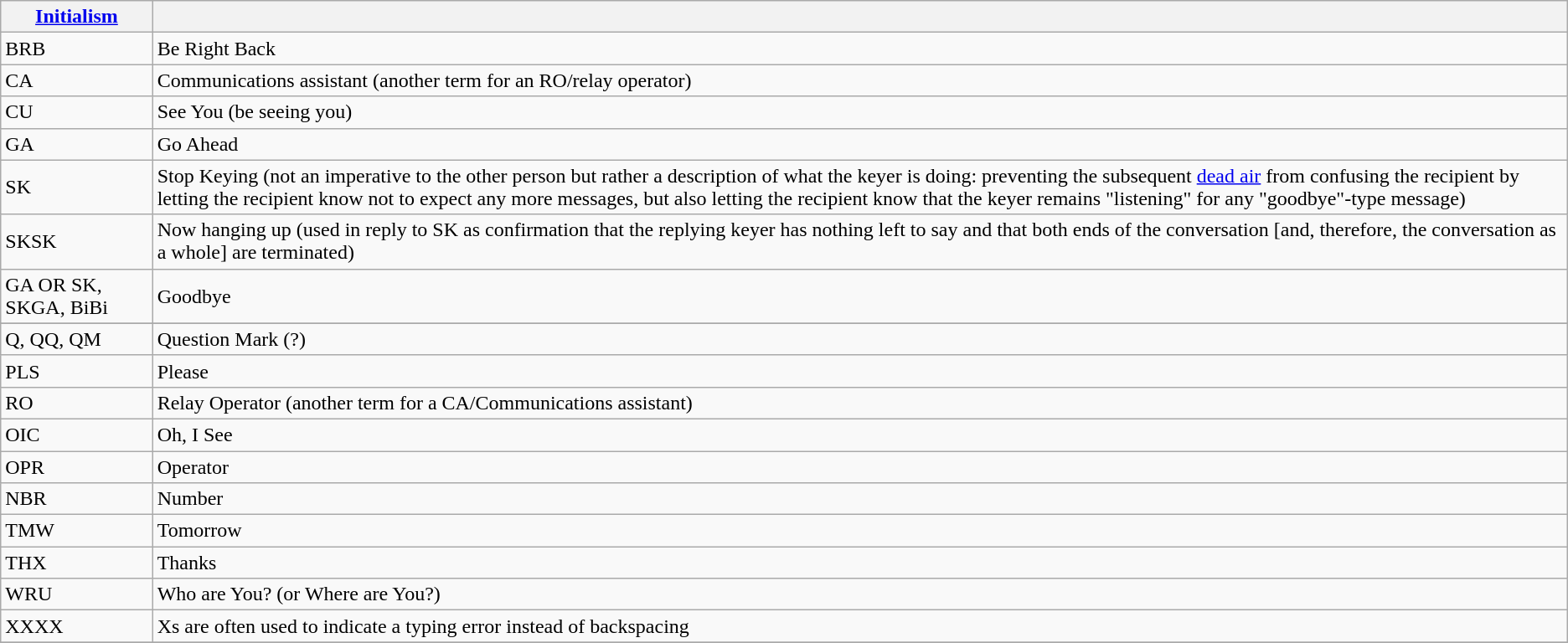<table class="wikitable">
<tr>
<th><a href='#'>Initialism</a></th>
<th></th>
</tr>
<tr>
<td>BRB</td>
<td>Be Right Back</td>
</tr>
<tr>
<td>CA</td>
<td>Communications assistant (another term for an RO/relay operator)</td>
</tr>
<tr>
<td>CU</td>
<td>See You (be seeing you)</td>
</tr>
<tr>
<td>GA</td>
<td>Go Ahead</td>
</tr>
<tr>
<td>SK</td>
<td>Stop Keying (not an imperative to the other person but rather a description of what the keyer is doing: preventing the subsequent <a href='#'>dead air</a> from confusing the recipient by letting the recipient know not to expect any more messages, but also letting the recipient know that the keyer remains "listening" for any "goodbye"-type message)</td>
</tr>
<tr>
<td>SKSK</td>
<td>Now hanging up (used in reply to SK as confirmation that the replying keyer has nothing left to say and that both ends of the conversation [and, therefore, the conversation as a whole] are terminated)</td>
</tr>
<tr>
<td>GA OR SK, SKGA, BiBi</td>
<td>Goodbye</td>
</tr>
<tr>
</tr>
<tr | HD || Hold (transmitted before a voice >
</tr>
<tr>
<td>Q, QQ, QM</td>
<td>Question Mark (?)</td>
</tr>
<tr>
<td>PLS</td>
<td>Please</td>
</tr>
<tr>
<td>RO</td>
<td>Relay Operator (another term for a CA/Communications assistant)</td>
</tr>
<tr>
<td>OIC</td>
<td>Oh, I See</td>
</tr>
<tr>
<td>OPR</td>
<td>Operator</td>
</tr>
<tr>
<td>NBR</td>
<td>Number</td>
</tr>
<tr>
<td>TMW</td>
<td>Tomorrow</td>
</tr>
<tr>
<td>THX</td>
<td>Thanks</td>
</tr>
<tr>
<td>WRU</td>
<td>Who are You? (or Where are You?)</td>
</tr>
<tr>
<td>XXXX</td>
<td>Xs are often used to indicate a typing error instead of backspacing</td>
</tr>
<tr>
</tr>
</table>
